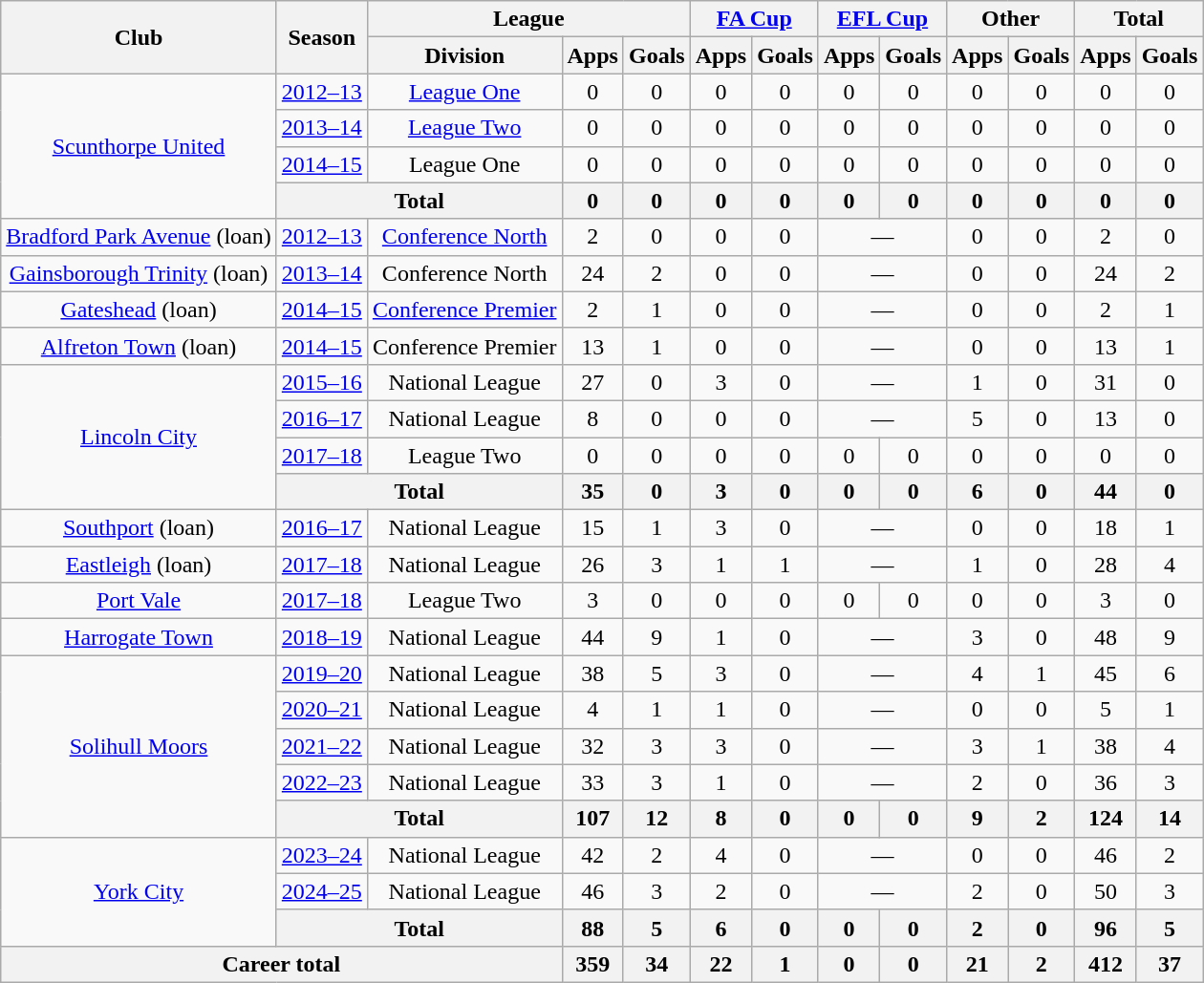<table class="wikitable" style="text-align:center">
<tr>
<th rowspan="2">Club</th>
<th rowspan="2">Season</th>
<th colspan="3">League</th>
<th colspan="2"><a href='#'>FA Cup</a></th>
<th colspan="2"><a href='#'>EFL Cup</a></th>
<th colspan="2">Other</th>
<th colspan="2">Total</th>
</tr>
<tr>
<th>Division</th>
<th>Apps</th>
<th>Goals</th>
<th>Apps</th>
<th>Goals</th>
<th>Apps</th>
<th>Goals</th>
<th>Apps</th>
<th>Goals</th>
<th>Apps</th>
<th>Goals</th>
</tr>
<tr>
<td rowspan="4"><a href='#'>Scunthorpe United</a></td>
<td><a href='#'>2012–13</a></td>
<td><a href='#'>League One</a></td>
<td>0</td>
<td>0</td>
<td>0</td>
<td>0</td>
<td>0</td>
<td>0</td>
<td>0</td>
<td>0</td>
<td>0</td>
<td>0</td>
</tr>
<tr>
<td><a href='#'>2013–14</a></td>
<td><a href='#'>League Two</a></td>
<td>0</td>
<td>0</td>
<td>0</td>
<td>0</td>
<td>0</td>
<td>0</td>
<td>0</td>
<td>0</td>
<td>0</td>
<td>0</td>
</tr>
<tr>
<td><a href='#'>2014–15</a></td>
<td>League One</td>
<td>0</td>
<td>0</td>
<td>0</td>
<td>0</td>
<td>0</td>
<td>0</td>
<td>0</td>
<td>0</td>
<td>0</td>
<td>0</td>
</tr>
<tr>
<th colspan="2">Total</th>
<th>0</th>
<th>0</th>
<th>0</th>
<th>0</th>
<th>0</th>
<th>0</th>
<th>0</th>
<th>0</th>
<th>0</th>
<th>0</th>
</tr>
<tr>
<td><a href='#'>Bradford Park Avenue</a> (loan)</td>
<td><a href='#'>2012–13</a></td>
<td><a href='#'>Conference North</a></td>
<td>2</td>
<td>0</td>
<td>0</td>
<td>0</td>
<td colspan=2>—</td>
<td>0</td>
<td>0</td>
<td>2</td>
<td>0</td>
</tr>
<tr>
<td><a href='#'>Gainsborough Trinity</a> (loan)</td>
<td><a href='#'>2013–14</a></td>
<td>Conference North</td>
<td>24</td>
<td>2</td>
<td>0</td>
<td>0</td>
<td colspan=2>—</td>
<td>0</td>
<td>0</td>
<td>24</td>
<td>2</td>
</tr>
<tr>
<td><a href='#'>Gateshead</a> (loan)</td>
<td><a href='#'>2014–15</a></td>
<td><a href='#'>Conference Premier</a></td>
<td>2</td>
<td>1</td>
<td>0</td>
<td>0</td>
<td colspan=2>—</td>
<td>0</td>
<td>0</td>
<td>2</td>
<td>1</td>
</tr>
<tr>
<td><a href='#'>Alfreton Town</a> (loan)</td>
<td><a href='#'>2014–15</a></td>
<td>Conference Premier</td>
<td>13</td>
<td>1</td>
<td>0</td>
<td>0</td>
<td colspan=2>—</td>
<td>0</td>
<td>0</td>
<td>13</td>
<td>1</td>
</tr>
<tr>
<td rowspan="4"><a href='#'>Lincoln City</a></td>
<td><a href='#'>2015–16</a></td>
<td>National League</td>
<td>27</td>
<td>0</td>
<td>3</td>
<td>0</td>
<td colspan=2>—</td>
<td>1</td>
<td>0</td>
<td>31</td>
<td>0</td>
</tr>
<tr>
<td><a href='#'>2016–17</a></td>
<td>National League</td>
<td>8</td>
<td>0</td>
<td>0</td>
<td>0</td>
<td colspan=2>—</td>
<td>5</td>
<td>0</td>
<td>13</td>
<td>0</td>
</tr>
<tr>
<td><a href='#'>2017–18</a></td>
<td>League Two</td>
<td>0</td>
<td>0</td>
<td>0</td>
<td>0</td>
<td>0</td>
<td>0</td>
<td>0</td>
<td>0</td>
<td>0</td>
<td>0</td>
</tr>
<tr>
<th colspan="2">Total</th>
<th>35</th>
<th>0</th>
<th>3</th>
<th>0</th>
<th>0</th>
<th>0</th>
<th>6</th>
<th>0</th>
<th>44</th>
<th>0</th>
</tr>
<tr>
<td><a href='#'>Southport</a> (loan)</td>
<td><a href='#'>2016–17</a></td>
<td>National League</td>
<td>15</td>
<td>1</td>
<td>3</td>
<td>0</td>
<td colspan=2>—</td>
<td>0</td>
<td>0</td>
<td>18</td>
<td>1</td>
</tr>
<tr>
<td><a href='#'>Eastleigh</a> (loan)</td>
<td><a href='#'>2017–18</a></td>
<td>National League</td>
<td>26</td>
<td>3</td>
<td>1</td>
<td>1</td>
<td colspan=2>—</td>
<td>1</td>
<td>0</td>
<td>28</td>
<td>4</td>
</tr>
<tr>
<td><a href='#'>Port Vale</a></td>
<td><a href='#'>2017–18</a></td>
<td>League Two</td>
<td>3</td>
<td>0</td>
<td>0</td>
<td>0</td>
<td>0</td>
<td>0</td>
<td>0</td>
<td>0</td>
<td>3</td>
<td>0</td>
</tr>
<tr>
<td><a href='#'>Harrogate Town</a></td>
<td><a href='#'>2018–19</a></td>
<td>National League</td>
<td>44</td>
<td>9</td>
<td>1</td>
<td>0</td>
<td colspan=2>—</td>
<td>3</td>
<td>0</td>
<td>48</td>
<td>9</td>
</tr>
<tr>
<td rowspan="5"><a href='#'>Solihull Moors</a></td>
<td><a href='#'>2019–20</a></td>
<td>National League</td>
<td>38</td>
<td>5</td>
<td>3</td>
<td>0</td>
<td colspan=2>—</td>
<td>4</td>
<td>1</td>
<td>45</td>
<td>6</td>
</tr>
<tr>
<td><a href='#'>2020–21</a></td>
<td>National League</td>
<td>4</td>
<td>1</td>
<td>1</td>
<td>0</td>
<td colspan=2>—</td>
<td>0</td>
<td>0</td>
<td>5</td>
<td>1</td>
</tr>
<tr>
<td><a href='#'>2021–22</a></td>
<td>National League</td>
<td>32</td>
<td>3</td>
<td>3</td>
<td>0</td>
<td colspan=2>—</td>
<td>3</td>
<td>1</td>
<td>38</td>
<td>4</td>
</tr>
<tr>
<td><a href='#'>2022–23</a></td>
<td>National League</td>
<td>33</td>
<td>3</td>
<td>1</td>
<td>0</td>
<td colspan=2>—</td>
<td>2</td>
<td>0</td>
<td>36</td>
<td>3</td>
</tr>
<tr>
<th colspan="2">Total</th>
<th>107</th>
<th>12</th>
<th>8</th>
<th>0</th>
<th>0</th>
<th>0</th>
<th>9</th>
<th>2</th>
<th>124</th>
<th>14</th>
</tr>
<tr>
<td rowspan=3><a href='#'>York City</a></td>
<td><a href='#'>2023–24</a></td>
<td>National League</td>
<td>42</td>
<td>2</td>
<td>4</td>
<td>0</td>
<td colspan=2>—</td>
<td>0</td>
<td>0</td>
<td>46</td>
<td>2</td>
</tr>
<tr>
<td><a href='#'>2024–25</a></td>
<td>National League</td>
<td>46</td>
<td>3</td>
<td>2</td>
<td>0</td>
<td colspan=2>—</td>
<td>2</td>
<td>0</td>
<td>50</td>
<td>3</td>
</tr>
<tr>
<th colspan="2">Total</th>
<th>88</th>
<th>5</th>
<th>6</th>
<th>0</th>
<th>0</th>
<th>0</th>
<th>2</th>
<th>0</th>
<th>96</th>
<th>5</th>
</tr>
<tr>
<th colspan="3">Career total</th>
<th>359</th>
<th>34</th>
<th>22</th>
<th>1</th>
<th>0</th>
<th>0</th>
<th>21</th>
<th>2</th>
<th>412</th>
<th>37</th>
</tr>
</table>
